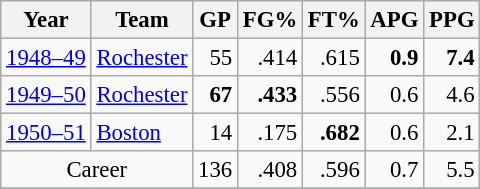<table class="wikitable sortable" style="font-size:95%; text-align:right;">
<tr>
<th>Year</th>
<th>Team</th>
<th>GP</th>
<th>FG%</th>
<th>FT%</th>
<th>APG</th>
<th>PPG</th>
</tr>
<tr>
<td style="text-align:left;"><a href='#'>1948–49</a></td>
<td style="text-align:left;"><a href='#'>Rochester</a></td>
<td>55</td>
<td>.414</td>
<td>.615</td>
<td><strong>0.9</strong></td>
<td><strong>7.4</strong></td>
</tr>
<tr>
<td style="text-align:left;"><a href='#'>1949–50</a></td>
<td style="text-align:left;"><a href='#'>Rochester</a></td>
<td><strong>67</strong></td>
<td><strong>.433</strong></td>
<td>.556</td>
<td>0.6</td>
<td>4.6</td>
</tr>
<tr>
<td style="text-align:left;"><a href='#'>1950–51</a></td>
<td style="text-align:left;"><a href='#'>Boston</a></td>
<td>14</td>
<td>.175</td>
<td><strong>.682</strong></td>
<td>0.6</td>
<td>2.1</td>
</tr>
<tr>
<td style="text-align:center;" colspan="2">Career</td>
<td>136</td>
<td>.408</td>
<td>.596</td>
<td>0.7</td>
<td>5.5</td>
</tr>
<tr>
</tr>
</table>
